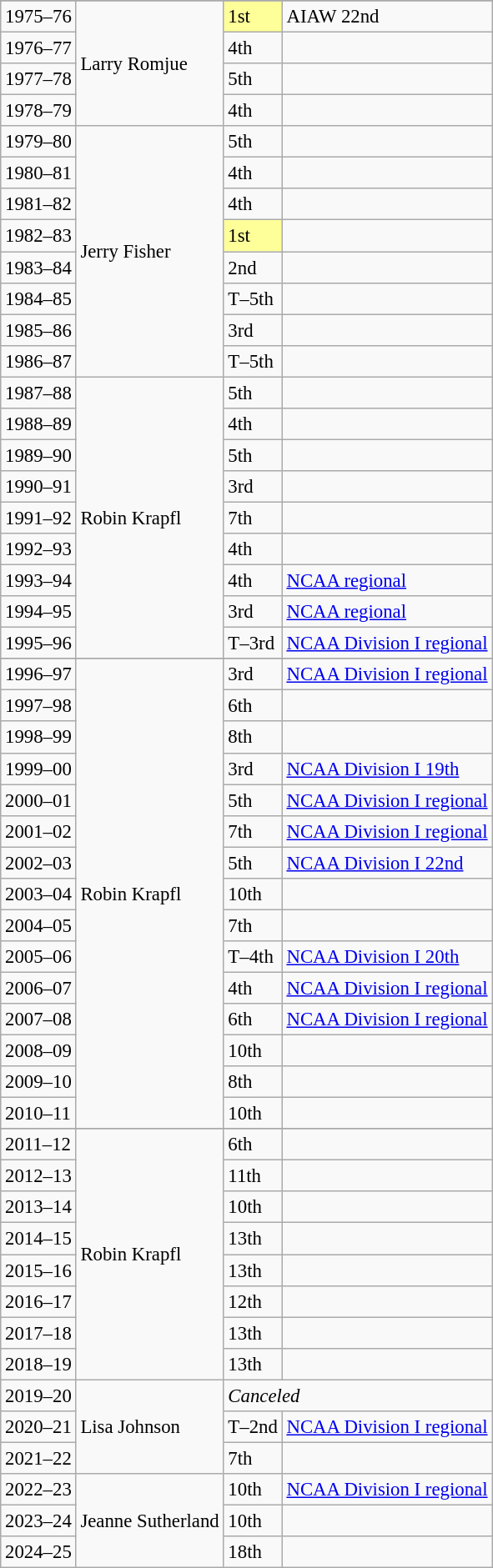<table class=wikitable style="font-size: 95%">
<tr>
</tr>
<tr>
</tr>
<tr>
<td>1975–76</td>
<td rowspan=4>Larry Romjue</td>
<td bgcolor=ffff99>1st</td>
<td>AIAW 22nd</td>
</tr>
<tr>
<td>1976–77</td>
<td>4th</td>
<td></td>
</tr>
<tr>
<td>1977–78</td>
<td>5th</td>
<td></td>
</tr>
<tr>
<td>1978–79</td>
<td>4th</td>
<td></td>
</tr>
<tr>
<td>1979–80</td>
<td rowspan=8>Jerry Fisher</td>
<td>5th</td>
<td></td>
</tr>
<tr>
<td>1980–81</td>
<td>4th</td>
<td></td>
</tr>
<tr>
<td>1981–82</td>
<td>4th</td>
<td></td>
</tr>
<tr>
<td>1982–83</td>
<td bgcolor=ffff99>1st</td>
<td></td>
</tr>
<tr>
<td>1983–84</td>
<td>2nd</td>
<td></td>
</tr>
<tr>
<td>1984–85</td>
<td>T–5th</td>
<td></td>
</tr>
<tr>
<td>1985–86</td>
<td>3rd</td>
<td></td>
</tr>
<tr>
<td>1986–87</td>
<td>T–5th</td>
<td></td>
</tr>
<tr>
<td>1987–88</td>
<td rowspan=9>Robin Krapfl</td>
<td>5th</td>
<td></td>
</tr>
<tr>
<td>1988–89</td>
<td>4th</td>
<td></td>
</tr>
<tr>
<td>1989–90</td>
<td>5th</td>
<td></td>
</tr>
<tr>
<td>1990–91</td>
<td>3rd</td>
<td></td>
</tr>
<tr>
<td>1991–92</td>
<td>7th</td>
<td></td>
</tr>
<tr>
<td>1992–93</td>
<td>4th</td>
<td></td>
</tr>
<tr>
<td>1993–94</td>
<td>4th</td>
<td><a href='#'>NCAA regional</a></td>
</tr>
<tr>
<td>1994–95</td>
<td>3rd</td>
<td><a href='#'>NCAA regional</a></td>
</tr>
<tr>
<td>1995–96</td>
<td>T–3rd</td>
<td><a href='#'>NCAA Division I regional</a></td>
</tr>
<tr>
</tr>
<tr>
<td>1996–97</td>
<td rowspan=15>Robin Krapfl</td>
<td>3rd</td>
<td><a href='#'>NCAA Division I regional</a></td>
</tr>
<tr>
<td>1997–98</td>
<td>6th</td>
<td></td>
</tr>
<tr>
<td>1998–99</td>
<td>8th</td>
<td></td>
</tr>
<tr>
<td>1999–00</td>
<td>3rd</td>
<td><a href='#'>NCAA Division I 19th</a></td>
</tr>
<tr>
<td>2000–01</td>
<td>5th</td>
<td><a href='#'>NCAA Division I regional</a></td>
</tr>
<tr>
<td>2001–02</td>
<td>7th</td>
<td><a href='#'>NCAA Division I regional</a></td>
</tr>
<tr>
<td>2002–03</td>
<td>5th</td>
<td><a href='#'>NCAA Division I 22nd</a></td>
</tr>
<tr>
<td>2003–04</td>
<td>10th</td>
<td></td>
</tr>
<tr>
<td>2004–05</td>
<td>7th</td>
<td></td>
</tr>
<tr>
<td>2005–06</td>
<td>T–4th</td>
<td><a href='#'>NCAA Division I 20th</a></td>
</tr>
<tr>
<td>2006–07</td>
<td>4th</td>
<td><a href='#'>NCAA Division I regional</a></td>
</tr>
<tr>
<td>2007–08</td>
<td>6th</td>
<td><a href='#'>NCAA Division I regional</a></td>
</tr>
<tr>
<td>2008–09</td>
<td>10th</td>
<td></td>
</tr>
<tr>
<td>2009–10</td>
<td>8th</td>
<td></td>
</tr>
<tr>
<td>2010–11</td>
<td>10th</td>
<td></td>
</tr>
<tr>
</tr>
<tr>
<td>2011–12</td>
<td rowspan=8>Robin Krapfl</td>
<td>6th</td>
<td></td>
</tr>
<tr>
<td>2012–13</td>
<td>11th</td>
<td></td>
</tr>
<tr>
<td>2013–14</td>
<td>10th</td>
<td></td>
</tr>
<tr>
<td>2014–15</td>
<td>13th</td>
<td></td>
</tr>
<tr>
<td>2015–16</td>
<td>13th</td>
<td></td>
</tr>
<tr>
<td>2016–17</td>
<td>12th</td>
<td></td>
</tr>
<tr>
<td>2017–18</td>
<td>13th</td>
<td></td>
</tr>
<tr>
<td>2018–19</td>
<td>13th</td>
<td></td>
</tr>
<tr>
<td>2019–20</td>
<td rowspan=3>Lisa Johnson</td>
<td colspan=2><em>Canceled</em></td>
</tr>
<tr>
<td>2020–21</td>
<td>T–2nd</td>
<td><a href='#'>NCAA Division I regional</a></td>
</tr>
<tr>
<td>2021–22</td>
<td>7th</td>
<td></td>
</tr>
<tr>
<td>2022–23</td>
<td rowspan=3>Jeanne Sutherland</td>
<td>10th</td>
<td><a href='#'>NCAA Division I regional</a></td>
</tr>
<tr>
<td>2023–24</td>
<td>10th</td>
<td></td>
</tr>
<tr>
<td>2024–25</td>
<td>18th</td>
<td></td>
</tr>
</table>
